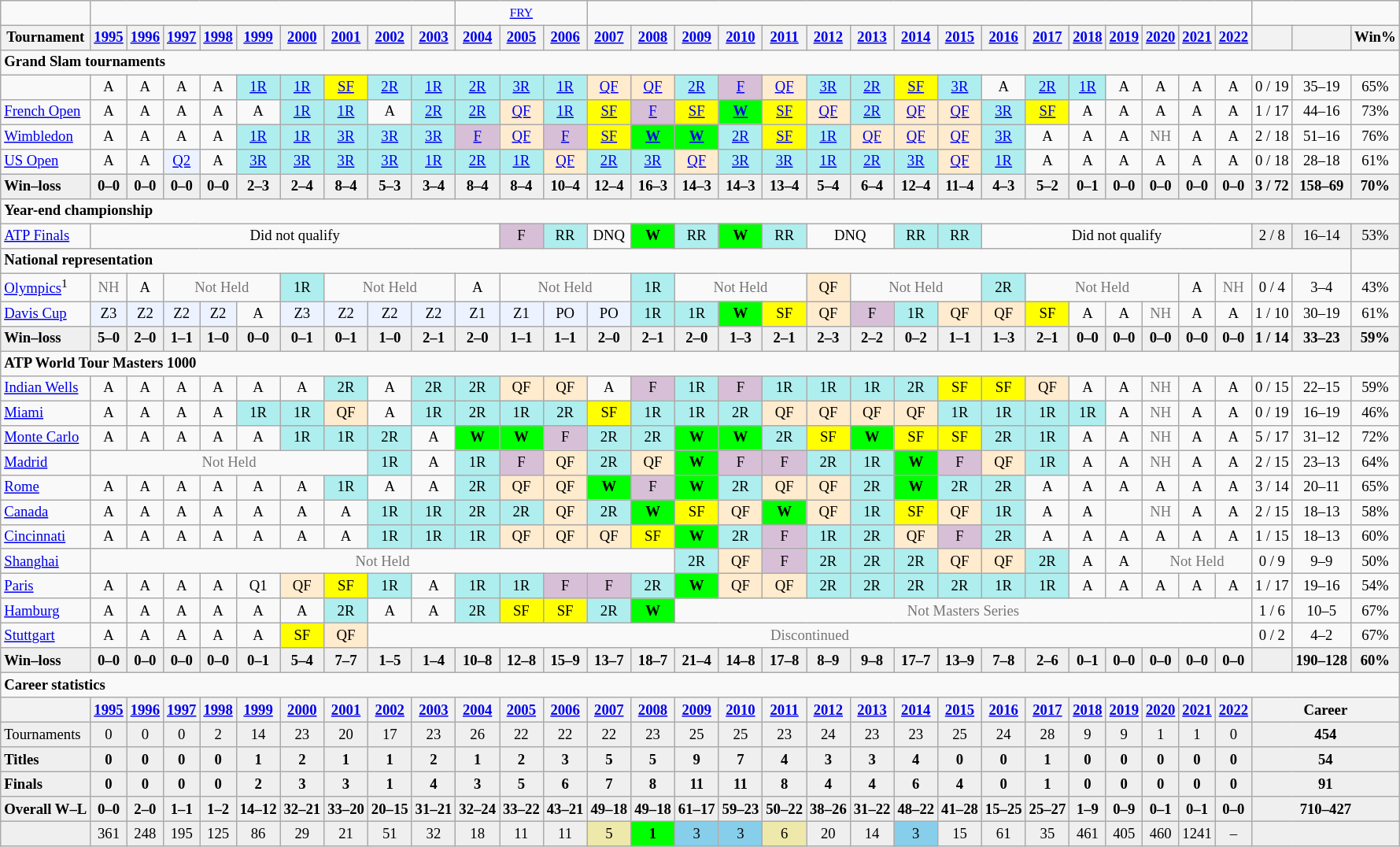<table class="nowrap wikitable" style=text-align:center;font-size:78%>
<tr>
<td></td>
<td colspan=9></td>
<td colspan=3> <small><a href='#'>FRY</a></small></td>
<td colspan=16></td>
<td colspan=3></td>
</tr>
<tr>
<th>Tournament</th>
<th><a href='#'>1995</a></th>
<th><a href='#'>1996</a></th>
<th><a href='#'>1997</a></th>
<th><a href='#'>1998</a></th>
<th><a href='#'>1999</a></th>
<th><a href='#'>2000</a></th>
<th><a href='#'>2001</a></th>
<th><a href='#'>2002</a></th>
<th><a href='#'>2003</a></th>
<th><a href='#'>2004</a></th>
<th><a href='#'>2005</a></th>
<th><a href='#'>2006</a></th>
<th><a href='#'>2007</a></th>
<th><a href='#'>2008</a></th>
<th><a href='#'>2009</a></th>
<th><a href='#'>2010</a></th>
<th><a href='#'>2011</a></th>
<th><a href='#'>2012</a></th>
<th><a href='#'>2013</a></th>
<th><a href='#'>2014</a></th>
<th><a href='#'>2015</a></th>
<th><a href='#'>2016</a></th>
<th><a href='#'>2017</a></th>
<th><a href='#'>2018</a></th>
<th><a href='#'>2019</a></th>
<th><a href='#'>2020</a></th>
<th><a href='#'>2021</a></th>
<th><a href='#'>2022</a></th>
<th></th>
<th></th>
<th>Win%</th>
</tr>
<tr>
<td colspan=32 align=left><strong>Grand Slam tournaments</strong></td>
</tr>
<tr>
<td align=left></td>
<td>A</td>
<td>A</td>
<td>A</td>
<td>A</td>
<td bgcolor=afeeee><a href='#'>1R</a></td>
<td bgcolor=afeeee><a href='#'>1R</a></td>
<td bgcolor=yellow><a href='#'>SF</a></td>
<td bgcolor=afeeee><a href='#'>2R</a></td>
<td bgcolor=afeeee><a href='#'>1R</a></td>
<td bgcolor=afeeee><a href='#'>2R</a></td>
<td bgcolor=afeeee><a href='#'>3R</a></td>
<td bgcolor=afeeee><a href='#'>1R</a></td>
<td bgcolor=ffebcd><a href='#'>QF</a></td>
<td bgcolor=ffebcd><a href='#'>QF</a></td>
<td bgcolor=afeeee><a href='#'>2R</a></td>
<td bgcolor=thistle><a href='#'>F</a></td>
<td bgcolor=ffebcd><a href='#'>QF</a></td>
<td bgcolor=afeeee><a href='#'>3R</a></td>
<td bgcolor=afeeee><a href='#'>2R</a></td>
<td bgcolor=yellow><a href='#'>SF</a></td>
<td bgcolor=afeeee><a href='#'>3R</a></td>
<td>A</td>
<td bgcolor=afeeee><a href='#'>2R</a></td>
<td bgcolor=afeeee><a href='#'>1R</a></td>
<td>A</td>
<td>A</td>
<td>A</td>
<td>A</td>
<td>0 / 19</td>
<td>35–19</td>
<td>65%</td>
</tr>
<tr>
<td align=left><a href='#'>French Open</a></td>
<td>A</td>
<td>A</td>
<td>A</td>
<td>A</td>
<td>A</td>
<td bgcolor=afeeee><a href='#'>1R</a></td>
<td bgcolor=afeeee><a href='#'>1R</a></td>
<td>A</td>
<td bgcolor=afeeee><a href='#'>2R</a></td>
<td bgcolor=afeeee><a href='#'>2R</a></td>
<td bgcolor=ffebcd><a href='#'>QF</a></td>
<td bgcolor=afeeee><a href='#'>1R</a></td>
<td bgcolor=yellow><a href='#'>SF</a></td>
<td bgcolor=thistle><a href='#'>F</a></td>
<td bgcolor=yellow><a href='#'>SF</a></td>
<td bgcolor=lime><a href='#'><strong>W</strong></a></td>
<td bgcolor=yellow><a href='#'>SF</a></td>
<td bgcolor=ffebcd><a href='#'>QF</a></td>
<td bgcolor=afeeee><a href='#'>2R</a></td>
<td bgcolor=ffebcd><a href='#'>QF</a></td>
<td bgcolor=ffebcd><a href='#'>QF</a></td>
<td bgcolor=afeeee><a href='#'>3R</a></td>
<td bgcolor=yellow><a href='#'>SF</a></td>
<td>A</td>
<td>A</td>
<td>A</td>
<td>A</td>
<td>A</td>
<td>1 / 17</td>
<td>44–16</td>
<td>73%</td>
</tr>
<tr>
<td align=left><a href='#'>Wimbledon</a></td>
<td>A</td>
<td>A</td>
<td>A</td>
<td>A</td>
<td bgcolor=afeeee><a href='#'>1R</a></td>
<td bgcolor=afeeee><a href='#'>1R</a></td>
<td bgcolor=afeeee><a href='#'>3R</a></td>
<td bgcolor=afeeee><a href='#'>3R</a></td>
<td bgcolor=afeeee><a href='#'>3R</a></td>
<td bgcolor=thistle><a href='#'>F</a></td>
<td bgcolor=ffebcd><a href='#'>QF</a></td>
<td bgcolor=thistle><a href='#'>F</a></td>
<td bgcolor=yellow><a href='#'>SF</a></td>
<td bgcolor=lime><a href='#'><strong>W</strong></a></td>
<td bgcolor=lime><a href='#'><strong>W</strong></a></td>
<td bgcolor=afeeee><a href='#'>2R</a></td>
<td bgcolor=yellow><a href='#'>SF</a></td>
<td bgcolor=afeeee><a href='#'>1R</a></td>
<td bgcolor=ffebcd><a href='#'>QF</a></td>
<td bgcolor=ffebcd><a href='#'>QF</a></td>
<td bgcolor=ffebcd><a href='#'>QF</a></td>
<td bgcolor=afeeee><a href='#'>3R</a></td>
<td>A</td>
<td>A</td>
<td>A</td>
<td style=color:#767676>NH</td>
<td>A</td>
<td>A</td>
<td>2 / 18</td>
<td>51–16</td>
<td>76%</td>
</tr>
<tr>
<td align=left><a href='#'>US Open</a></td>
<td>A</td>
<td>A</td>
<td bgcolor=ecf2ff><a href='#'>Q2</a></td>
<td>A</td>
<td bgcolor=afeeee><a href='#'>3R</a></td>
<td bgcolor=afeeee><a href='#'>3R</a></td>
<td bgcolor=afeeee><a href='#'>3R</a></td>
<td bgcolor=afeeee><a href='#'>3R</a></td>
<td bgcolor=afeeee><a href='#'>1R</a></td>
<td bgcolor=afeeee><a href='#'>2R</a></td>
<td bgcolor=afeeee><a href='#'>1R</a></td>
<td bgcolor=ffebcd><a href='#'>QF</a></td>
<td bgcolor=afeeee><a href='#'>2R</a></td>
<td bgcolor=afeeee><a href='#'>3R</a></td>
<td bgcolor=ffebcd><a href='#'>QF</a></td>
<td bgcolor=afeeee><a href='#'>3R</a></td>
<td bgcolor=afeeee><a href='#'>3R</a></td>
<td bgcolor=afeeee><a href='#'>1R</a></td>
<td bgcolor=afeeee><a href='#'>2R</a></td>
<td bgcolor=afeeee><a href='#'>3R</a></td>
<td bgcolor=ffebcd><a href='#'>QF</a></td>
<td bgcolor=afeeee><a href='#'>1R</a></td>
<td>A</td>
<td>A</td>
<td>A</td>
<td>A</td>
<td>A</td>
<td>A</td>
<td>0 / 18</td>
<td>28–18</td>
<td>61%</td>
</tr>
<tr style=font-weight:bold;background:#efefef>
<td style=text-align:left>Win–loss</td>
<td>0–0</td>
<td>0–0</td>
<td>0–0</td>
<td>0–0</td>
<td>2–3</td>
<td>2–4</td>
<td>8–4</td>
<td>5–3</td>
<td>3–4</td>
<td>8–4</td>
<td>8–4</td>
<td>10–4</td>
<td>12–4</td>
<td>16–3</td>
<td>14–3</td>
<td>14–3</td>
<td>13–4</td>
<td>5–4</td>
<td>6–4</td>
<td>12–4</td>
<td>11–4</td>
<td>4–3</td>
<td>5–2</td>
<td>0–1</td>
<td>0–0</td>
<td>0–0</td>
<td>0–0</td>
<td>0–0</td>
<td>3 / 72</td>
<td>158–69</td>
<td>70%</td>
</tr>
<tr>
<td colspan=32 align=left><strong>Year-end championship</strong></td>
</tr>
<tr>
<td align=left><a href='#'>ATP Finals</a></td>
<td colspan=10>Did not qualify</td>
<td bgcolor=thistle>F</td>
<td bgcolor=afeeee>RR</td>
<td>DNQ</td>
<td bgcolor=lime><strong>W</strong></td>
<td bgcolor=afeeee>RR</td>
<td bgcolor=lime><strong>W</strong></td>
<td bgcolor=afeeee>RR</td>
<td colspan=2>DNQ</td>
<td bgcolor=afeeee>RR</td>
<td bgcolor=afeeee>RR</td>
<td colspan="7">Did not qualify</td>
<td bgcolor=efefef>2 / 8</td>
<td bgcolor=efefef>16–14</td>
<td bgcolor=efefef>53%</td>
</tr>
<tr>
<td colspan=31 align=left><strong>National representation</strong></td>
</tr>
<tr>
<td align=left><a href='#'>Olympics</a><sup>1</sup></td>
<td style=color:#767676>NH</td>
<td>A</td>
<td colspan=3 style=color:#767676>Not Held</td>
<td bgcolor=afeeee>1R</td>
<td colspan=3 style=color:#767676>Not Held</td>
<td>A</td>
<td colspan=3 style=color:#767676>Not Held</td>
<td bgcolor=afeeee>1R</td>
<td colspan=3 style=color:#767676>Not Held</td>
<td bgcolor=ffebcd>QF</td>
<td colspan=3 style=color:#767676>Not Held</td>
<td bgcolor=afeeee>2R</td>
<td colspan=4 style=color:#767676>Not Held</td>
<td>A</td>
<td style=color:#767676>NH</td>
<td>0 / 4</td>
<td>3–4</td>
<td>43%</td>
</tr>
<tr>
<td align=left><a href='#'>Davis Cup</a></td>
<td bgcolor=ecf2ff>Z3</td>
<td bgcolor=ecf2ff>Z2</td>
<td bgcolor=ecf2ff>Z2</td>
<td bgcolor=ecf2ff>Z2</td>
<td>A</td>
<td bgcolor=ecf2ff>Z3</td>
<td bgcolor=ecf2ff>Z2</td>
<td bgcolor=ecf2ff>Z2</td>
<td bgcolor=ecf2ff>Z2</td>
<td bgcolor=ecf2ff>Z1</td>
<td bgcolor=ecf2ff>Z1</td>
<td bgcolor=ecf2ff>PO</td>
<td bgcolor=ecf2ff>PO</td>
<td bgcolor=afeeee>1R</td>
<td bgcolor=afeeee>1R</td>
<td bgcolor=lime><strong>W</strong></td>
<td bgcolor=yellow>SF</td>
<td bgcolor=ffebcd>QF</td>
<td bgcolor=thistle>F</td>
<td bgcolor=afeeee>1R</td>
<td bgcolor=ffebcd>QF</td>
<td bgcolor=ffebcd>QF</td>
<td bgcolor=yellow>SF</td>
<td>A</td>
<td>A</td>
<td style=color:#767676>NH</td>
<td>A</td>
<td>A</td>
<td>1 / 10</td>
<td>30–19</td>
<td>61%</td>
</tr>
<tr style=font-weight:bold;background:#efefef>
<td style=text-align:left>Win–loss</td>
<td>5–0</td>
<td>2–0</td>
<td>1–1</td>
<td>1–0</td>
<td>0–0</td>
<td>0–1</td>
<td>0–1</td>
<td>1–0</td>
<td>2–1</td>
<td>2–0</td>
<td>1–1</td>
<td>1–1</td>
<td>2–0</td>
<td>2–1</td>
<td>2–0</td>
<td>1–3</td>
<td>2–1</td>
<td>2–3</td>
<td>2–2</td>
<td>0–2</td>
<td>1–1</td>
<td>1–3</td>
<td>2–1</td>
<td>0–0</td>
<td>0–0</td>
<td>0–0</td>
<td>0–0</td>
<td>0–0</td>
<td>1 / 14</td>
<td>33–23</td>
<td>59%</td>
</tr>
<tr>
<td colspan=32 align=left><strong>ATP World Tour Masters 1000</strong></td>
</tr>
<tr>
<td align=left><a href='#'>Indian Wells</a></td>
<td>A</td>
<td>A</td>
<td>A</td>
<td>A</td>
<td>A</td>
<td>A</td>
<td bgcolor=afeeee>2R</td>
<td>A</td>
<td bgcolor=afeeee>2R</td>
<td bgcolor=afeeee>2R</td>
<td bgcolor=ffebcd>QF</td>
<td bgcolor=ffebcd>QF</td>
<td>A</td>
<td bgcolor=thistle>F</td>
<td bgcolor=afeeee>1R</td>
<td bgcolor=thistle>F</td>
<td bgcolor=afeeee>1R</td>
<td bgcolor=afeeee>1R</td>
<td bgcolor=afeeee>1R</td>
<td bgcolor=afeeee>2R</td>
<td bgcolor=yellow>SF</td>
<td bgcolor=yellow>SF</td>
<td bgcolor=ffebcd>QF</td>
<td>A</td>
<td>A</td>
<td style=color:#767676>NH</td>
<td>A</td>
<td>A</td>
<td>0 / 15</td>
<td>22–15</td>
<td>59%</td>
</tr>
<tr>
<td align=left><a href='#'>Miami</a></td>
<td>A</td>
<td>A</td>
<td>A</td>
<td>A</td>
<td bgcolor=afeeee>1R</td>
<td bgcolor=afeeee>1R</td>
<td bgcolor=ffebcd>QF</td>
<td>A</td>
<td bgcolor=afeeee>1R</td>
<td bgcolor=afeeee>2R</td>
<td bgcolor=afeeee>1R</td>
<td bgcolor=afeeee>2R</td>
<td bgcolor=yellow>SF</td>
<td bgcolor=afeeee>1R</td>
<td bgcolor=afeeee>1R</td>
<td bgcolor=afeeee>2R</td>
<td bgcolor=ffebcd>QF</td>
<td bgcolor=ffebcd>QF</td>
<td bgcolor=ffebcd>QF</td>
<td bgcolor=ffebcd>QF</td>
<td bgcolor=afeeee>1R</td>
<td bgcolor=afeeee>1R</td>
<td bgcolor=afeeee>1R</td>
<td bgcolor=afeeee>1R</td>
<td>A</td>
<td style=color:#767676>NH</td>
<td>A</td>
<td>A</td>
<td>0 / 19</td>
<td>16–19</td>
<td>46%</td>
</tr>
<tr>
<td align=left><a href='#'>Monte Carlo</a></td>
<td>A</td>
<td>A</td>
<td>A</td>
<td>A</td>
<td>A</td>
<td bgcolor=afeeee>1R</td>
<td bgcolor=afeeee>1R</td>
<td bgcolor=afeeee>2R</td>
<td>A</td>
<td bgcolor=lime><strong>W</strong></td>
<td bgcolor=lime><strong>W</strong></td>
<td bgcolor=thistle>F</td>
<td bgcolor=afeeee>2R</td>
<td bgcolor=afeeee>2R</td>
<td bgcolor=lime><strong>W</strong></td>
<td bgcolor=lime><strong>W</strong></td>
<td bgcolor=afeeee>2R</td>
<td bgcolor=yellow>SF</td>
<td bgcolor=lime><strong>W</strong></td>
<td bgcolor=yellow>SF</td>
<td bgcolor=yellow>SF</td>
<td bgcolor=afeeee>2R</td>
<td bgcolor=afeeee>1R</td>
<td>A</td>
<td>A</td>
<td style=color:#767676>NH</td>
<td>A</td>
<td>A</td>
<td>5 / 17</td>
<td>31–12</td>
<td>72%</td>
</tr>
<tr>
<td align=left><a href='#'>Madrid</a></td>
<td colspan=7 style=color:#767676>Not Held</td>
<td bgcolor=afeeee>1R</td>
<td>A</td>
<td bgcolor=afeeee>1R</td>
<td bgcolor=thistle>F</td>
<td bgcolor=ffebcd>QF</td>
<td bgcolor=afeeee>2R</td>
<td bgcolor=ffebcd>QF</td>
<td bgcolor=lime><strong>W</strong></td>
<td bgcolor=thistle>F</td>
<td bgcolor=thistle>F</td>
<td bgcolor=afeeee>2R</td>
<td bgcolor=afeeee>1R</td>
<td bgcolor=lime><strong>W</strong></td>
<td bgcolor=thistle>F</td>
<td bgcolor=ffebcd>QF</td>
<td bgcolor=afeeee>1R</td>
<td>A</td>
<td>A</td>
<td style=color:#767676>NH</td>
<td>A</td>
<td>A</td>
<td>2 / 15</td>
<td>23–13</td>
<td>64%</td>
</tr>
<tr>
<td align=left><a href='#'>Rome</a></td>
<td>A</td>
<td>A</td>
<td>A</td>
<td>A</td>
<td>A</td>
<td>A</td>
<td bgcolor=afeeee>1R</td>
<td>A</td>
<td>A</td>
<td bgcolor=afeeee>2R</td>
<td bgcolor=ffebcd>QF</td>
<td bgcolor=ffebcd>QF</td>
<td bgcolor=lime><strong>W</strong></td>
<td bgcolor=thistle>F</td>
<td bgcolor=lime><strong>W</strong></td>
<td bgcolor=afeeee>2R</td>
<td bgcolor=ffebcd>QF</td>
<td bgcolor=ffebcd>QF</td>
<td bgcolor=afeeee>2R</td>
<td bgcolor=lime><strong>W</strong></td>
<td bgcolor=afeeee>2R</td>
<td bgcolor=afeeee>2R</td>
<td>A</td>
<td>A</td>
<td>A</td>
<td>A</td>
<td>A</td>
<td>A</td>
<td>3 / 14</td>
<td>20–11</td>
<td>65%</td>
</tr>
<tr>
<td align=left><a href='#'>Canada</a></td>
<td>A</td>
<td>A</td>
<td>A</td>
<td>A</td>
<td>A</td>
<td>A</td>
<td>A</td>
<td bgcolor=afeeee>1R</td>
<td bgcolor=afeeee>1R</td>
<td bgcolor=afeeee>2R</td>
<td bgcolor=afeeee>2R</td>
<td bgcolor=ffebcd>QF</td>
<td bgcolor=afeeee>2R</td>
<td bgcolor=lime><strong>W</strong></td>
<td bgcolor=yellow>SF</td>
<td bgcolor=ffebcd>QF</td>
<td bgcolor=lime><strong>W</strong></td>
<td bgcolor=ffebcd>QF</td>
<td bgcolor=afeeee>1R</td>
<td bgcolor=yellow>SF</td>
<td bgcolor=ffebcd>QF</td>
<td bgcolor=afeeee>1R</td>
<td>A</td>
<td>A</td>
<td></td>
<td style=color:#767676>NH</td>
<td>A</td>
<td>A</td>
<td>2 / 15</td>
<td>18–13</td>
<td>58%</td>
</tr>
<tr>
<td align=left><a href='#'>Cincinnati</a></td>
<td>A</td>
<td>A</td>
<td>A</td>
<td>A</td>
<td>A</td>
<td>A</td>
<td>A</td>
<td bgcolor=afeeee>1R</td>
<td bgcolor=afeeee>1R</td>
<td bgcolor=afeeee>1R</td>
<td bgcolor=ffebcd>QF</td>
<td bgcolor=ffebcd>QF</td>
<td bgcolor=ffebcd>QF</td>
<td bgcolor=yellow>SF</td>
<td bgcolor=lime><strong>W</strong></td>
<td bgcolor=afeeee>2R</td>
<td bgcolor=thistle>F</td>
<td bgcolor=afeeee>1R</td>
<td bgcolor=afeeee>2R</td>
<td bgcolor=ffebcd>QF</td>
<td bgcolor=thistle>F</td>
<td bgcolor=afeeee>2R</td>
<td>A</td>
<td>A</td>
<td>A</td>
<td>A</td>
<td>A</td>
<td>A</td>
<td>1 / 15</td>
<td>18–13</td>
<td>60%</td>
</tr>
<tr>
<td align=left><a href='#'>Shanghai</a></td>
<td colspan=14 style=color:#767676>Not Held</td>
<td bgcolor=afeeee>2R</td>
<td bgcolor=ffebcd>QF</td>
<td bgcolor=thistle>F</td>
<td bgcolor=afeeee>2R</td>
<td bgcolor=afeeee>2R</td>
<td bgcolor=afeeee>2R</td>
<td bgcolor=ffebcd>QF</td>
<td bgcolor=ffebcd>QF</td>
<td bgcolor=afeeee>2R</td>
<td>A</td>
<td>A</td>
<td colspan=3 style=color:#767676>Not Held</td>
<td>0 / 9</td>
<td>9–9</td>
<td>50%</td>
</tr>
<tr>
<td align=left><a href='#'>Paris</a></td>
<td>A</td>
<td>A</td>
<td>A</td>
<td>A</td>
<td>Q1</td>
<td bgcolor=ffebcd>QF</td>
<td bgcolor=yellow>SF</td>
<td bgcolor=afeeee>1R</td>
<td>A</td>
<td bgcolor=afeeee>1R</td>
<td bgcolor=afeeee>1R</td>
<td bgcolor=thistle>F</td>
<td bgcolor=thistle>F</td>
<td bgcolor=afeeee>2R</td>
<td bgcolor=lime><strong>W</strong></td>
<td bgcolor=ffebcd>QF</td>
<td bgcolor=ffebcd>QF</td>
<td bgcolor=afeeee>2R</td>
<td bgcolor=afeeee>2R</td>
<td bgcolor=afeeee>2R</td>
<td bgcolor=afeeee>2R</td>
<td bgcolor=afeeee>1R</td>
<td bgcolor=afeeee>1R</td>
<td>A</td>
<td>A</td>
<td>A</td>
<td>A</td>
<td>A</td>
<td>1 / 17</td>
<td>19–16</td>
<td>54%</td>
</tr>
<tr>
<td align=left><a href='#'>Hamburg</a></td>
<td>A</td>
<td>A</td>
<td>A</td>
<td>A</td>
<td>A</td>
<td>A</td>
<td bgcolor=afeeee>2R</td>
<td>A</td>
<td>A</td>
<td bgcolor=afeeee>2R</td>
<td bgcolor=yellow>SF</td>
<td bgcolor=yellow>SF</td>
<td bgcolor=afeeee>2R</td>
<td bgcolor=lime><strong>W</strong></td>
<td colspan=14 style=color:#767676>Not Masters Series</td>
<td>1 / 6</td>
<td>10–5</td>
<td>67%</td>
</tr>
<tr>
<td align=left><a href='#'>Stuttgart</a></td>
<td>A</td>
<td>A</td>
<td>A</td>
<td>A</td>
<td>A</td>
<td bgcolor=yellow>SF</td>
<td bgcolor=ffebcd>QF</td>
<td colspan=21 style=color:#767676>Discontinued</td>
<td>0 / 2</td>
<td>4–2</td>
<td>67%</td>
</tr>
<tr style=font-weight:bold;background:#efefef>
<td style=text-align:left>Win–loss</td>
<td>0–0</td>
<td>0–0</td>
<td>0–0</td>
<td>0–0</td>
<td>0–1</td>
<td>5–4</td>
<td>7–7</td>
<td>1–5</td>
<td>1–4</td>
<td>10–8</td>
<td>12–8</td>
<td>15–9</td>
<td>13–7</td>
<td>18–7</td>
<td>21–4</td>
<td>14–8</td>
<td>17–8</td>
<td>8–9</td>
<td>9–8</td>
<td>17–7</td>
<td>13–9</td>
<td>7–8</td>
<td>2–6</td>
<td>0–1</td>
<td>0–0</td>
<td>0–0</td>
<td>0–0</td>
<td>0–0</td>
<td></td>
<td>190–128 </td>
<td>60%</td>
</tr>
<tr>
<td colspan=32 align=left><strong>Career statistics</strong></td>
</tr>
<tr>
<th></th>
<th><a href='#'>1995</a></th>
<th><a href='#'>1996</a></th>
<th><a href='#'>1997</a></th>
<th><a href='#'>1998</a></th>
<th><a href='#'>1999</a></th>
<th><a href='#'>2000</a></th>
<th><a href='#'>2001</a></th>
<th><a href='#'>2002</a></th>
<th><a href='#'>2003</a></th>
<th><a href='#'>2004</a></th>
<th><a href='#'>2005</a></th>
<th><a href='#'>2006</a></th>
<th><a href='#'>2007</a></th>
<th><a href='#'>2008</a></th>
<th><a href='#'>2009</a></th>
<th><a href='#'>2010</a></th>
<th><a href='#'>2011</a></th>
<th><a href='#'>2012</a></th>
<th><a href='#'>2013</a></th>
<th><a href='#'>2014</a></th>
<th><a href='#'>2015</a></th>
<th><a href='#'>2016</a></th>
<th><a href='#'>2017</a></th>
<th><a href='#'>2018</a></th>
<th><a href='#'>2019</a></th>
<th><a href='#'>2020</a></th>
<th><a href='#'>2021</a></th>
<th><a href='#'>2022</a></th>
<th colspan=3>Career</th>
</tr>
<tr style="background:#efefef;">
<td style="text-align:left;">Tournaments</td>
<td>0</td>
<td>0</td>
<td>0</td>
<td>2</td>
<td>14</td>
<td>23</td>
<td>20</td>
<td>17</td>
<td>23</td>
<td>26</td>
<td>22</td>
<td>22</td>
<td>22</td>
<td>23</td>
<td>25</td>
<td>25</td>
<td>23</td>
<td>24</td>
<td>23</td>
<td>23</td>
<td>25</td>
<td>24</td>
<td>28</td>
<td>9</td>
<td>9</td>
<td>1</td>
<td>1</td>
<td>0</td>
<td colspan=3><strong>454</strong></td>
</tr>
<tr style=font-weight:bold;background:#efefef>
<td style=text-align:left>Titles</td>
<td>0</td>
<td>0</td>
<td>0</td>
<td>0</td>
<td>1</td>
<td>2</td>
<td>1</td>
<td>1</td>
<td>2</td>
<td>1</td>
<td>2</td>
<td>3</td>
<td>5</td>
<td>5</td>
<td>9</td>
<td>7</td>
<td>4</td>
<td>3</td>
<td>3</td>
<td>4</td>
<td>0</td>
<td>0</td>
<td>1</td>
<td>0</td>
<td>0</td>
<td>0</td>
<td>0</td>
<td>0</td>
<td colspan=3>54</td>
</tr>
<tr style=font-weight:bold;background:#efefef>
<td style=text-align:left>Finals</td>
<td>0</td>
<td>0</td>
<td>0</td>
<td>0</td>
<td>2</td>
<td>3</td>
<td>3</td>
<td>1</td>
<td>4</td>
<td>3</td>
<td>5</td>
<td>6</td>
<td>7</td>
<td>8</td>
<td>11</td>
<td>11</td>
<td>8</td>
<td>4</td>
<td>4</td>
<td>6</td>
<td>4</td>
<td>0</td>
<td>1</td>
<td>0</td>
<td>0</td>
<td>0</td>
<td>0</td>
<td>0</td>
<td colspan=3>91</td>
</tr>
<tr style=font-weight:bold;background:#efefef>
<td style=text-align:left>Overall W–L</td>
<td>0–0</td>
<td>2–0</td>
<td>1–1</td>
<td>1–2</td>
<td>14–12</td>
<td>32–21</td>
<td>33–20</td>
<td>20–15</td>
<td>31–21</td>
<td>32–24</td>
<td>33–22</td>
<td>43–21</td>
<td>49–18</td>
<td>49–18</td>
<td>61–17</td>
<td>59–23</td>
<td>50–22</td>
<td>38–26</td>
<td>31–22</td>
<td>48–22</td>
<td>41–28</td>
<td>15–25</td>
<td>25–27</td>
<td>1–9</td>
<td>0–9</td>
<td>0–1</td>
<td>0–1</td>
<td>0–0</td>
<td colspan=3>710–427</td>
</tr>
<tr bgcolor=efefef>
<td align=left></td>
<td>361</td>
<td>248</td>
<td>195</td>
<td>125</td>
<td>86</td>
<td>29</td>
<td>21</td>
<td>51</td>
<td>32</td>
<td>18</td>
<td>11</td>
<td>11</td>
<td bgcolor=EEE8AA>5</td>
<td bgcolor=lime><strong>1</strong></td>
<td style=background:skyblue>3</td>
<td style=background:skyblue>3</td>
<td bgcolor=EEE8AA>6</td>
<td>20</td>
<td>14</td>
<td style=background:skyblue>3</td>
<td>15</td>
<td>61</td>
<td>35</td>
<td>461</td>
<td>405</td>
<td>460</td>
<td>1241</td>
<td>–</td>
<td colspan=3></td>
</tr>
</table>
